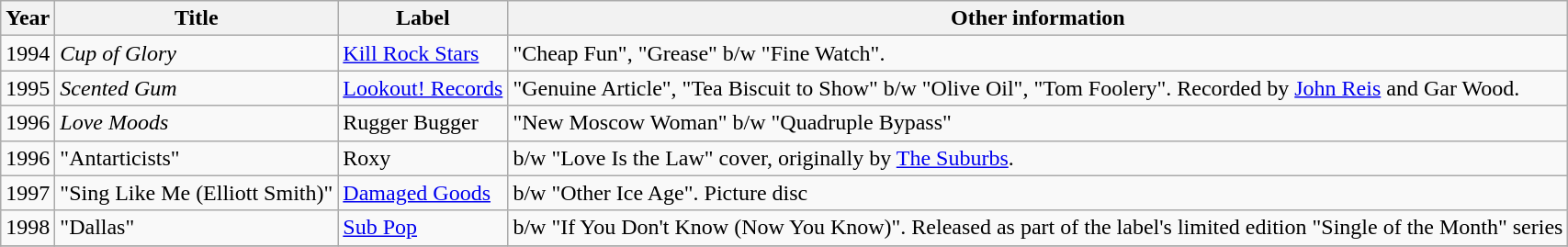<table class="wikitable">
<tr>
<th>Year</th>
<th>Title</th>
<th>Label</th>
<th>Other information</th>
</tr>
<tr>
<td>1994</td>
<td><em>Cup of Glory</em></td>
<td><a href='#'>Kill Rock Stars</a></td>
<td>"Cheap Fun", "Grease" b/w "Fine Watch".</td>
</tr>
<tr>
<td>1995</td>
<td><em>Scented Gum</em></td>
<td><a href='#'>Lookout! Records</a></td>
<td>"Genuine Article", "Tea Biscuit to Show" b/w "Olive Oil", "Tom Foolery". Recorded by <a href='#'>John Reis</a> and Gar Wood.</td>
</tr>
<tr>
<td>1996</td>
<td><em>Love Moods</em></td>
<td>Rugger Bugger</td>
<td>"New Moscow Woman" b/w "Quadruple Bypass"</td>
</tr>
<tr>
<td>1996</td>
<td>"Antarticists"</td>
<td>Roxy</td>
<td>b/w "Love Is the Law" cover, originally by <a href='#'>The Suburbs</a>.</td>
</tr>
<tr>
<td>1997</td>
<td>"Sing Like Me (Elliott Smith)"</td>
<td><a href='#'>Damaged Goods</a></td>
<td>b/w "Other Ice Age". Picture disc</td>
</tr>
<tr>
<td>1998</td>
<td>"Dallas"</td>
<td><a href='#'>Sub Pop</a></td>
<td>b/w "If You Don't Know (Now You Know)". Released as part of the label's limited edition "Single of the Month" series</td>
</tr>
<tr>
</tr>
</table>
